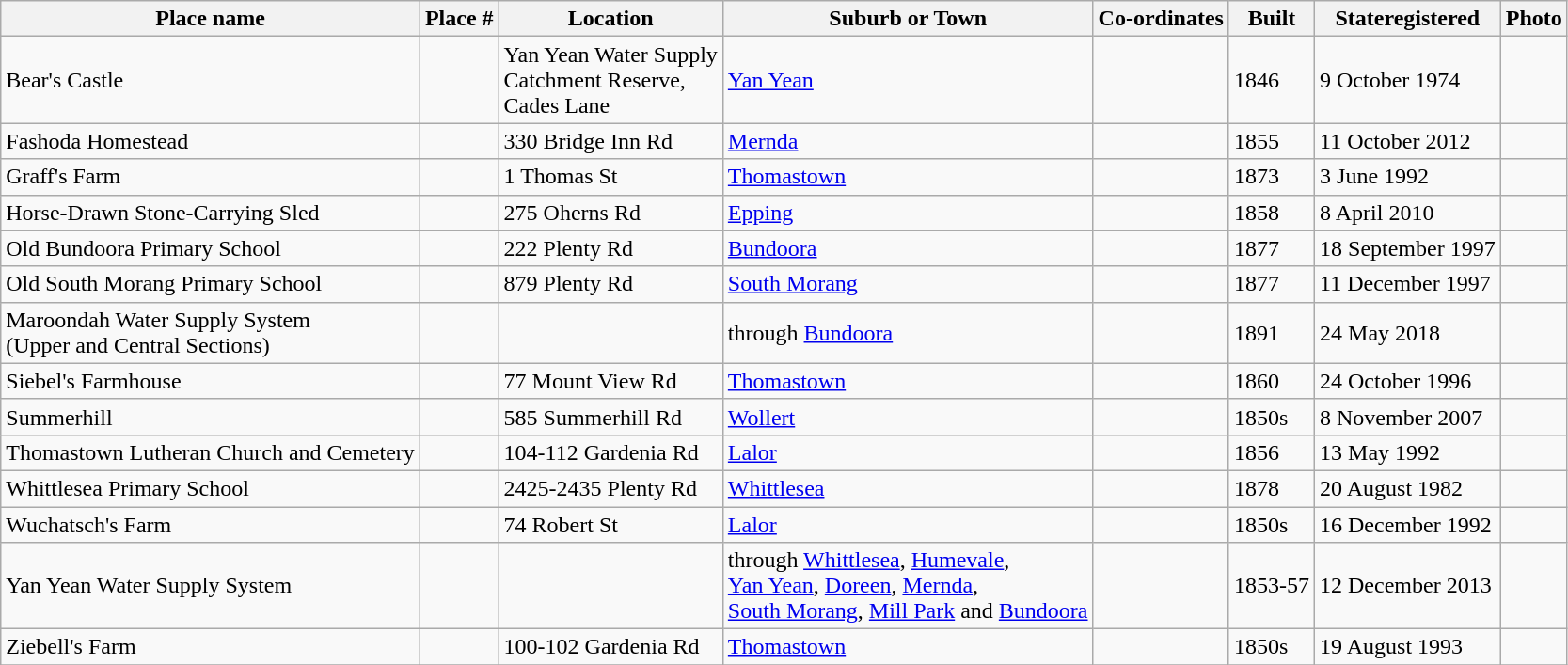<table class="wikitable sortable">
<tr>
<th>Place name</th>
<th>Place #</th>
<th>Location</th>
<th>Suburb or Town</th>
<th>Co-ordinates</th>
<th>Built</th>
<th>Stateregistered</th>
<th class="unsortable">Photo</th>
</tr>
<tr>
<td>Bear's Castle</td>
<td></td>
<td>Yan Yean Water Supply<br> Catchment Reserve,<br> Cades Lane</td>
<td><a href='#'>Yan Yean</a></td>
<td></td>
<td> 1846</td>
<td>9 October 1974</td>
<td></td>
</tr>
<tr>
<td>Fashoda Homestead</td>
<td></td>
<td>330 Bridge Inn Rd</td>
<td><a href='#'>Mernda</a></td>
<td></td>
<td> 1855</td>
<td>11 October 2012</td>
<td></td>
</tr>
<tr>
<td>Graff's Farm</td>
<td></td>
<td>1 Thomas St</td>
<td><a href='#'>Thomastown</a></td>
<td></td>
<td>1873</td>
<td>3 June 1992</td>
<td></td>
</tr>
<tr>
<td>Horse-Drawn Stone-Carrying Sled</td>
<td></td>
<td>275 Oherns Rd</td>
<td><a href='#'>Epping</a></td>
<td></td>
<td> 1858</td>
<td>8 April 2010</td>
<td></td>
</tr>
<tr>
<td>Old Bundoora Primary School</td>
<td></td>
<td>222 Plenty Rd</td>
<td><a href='#'>Bundoora</a></td>
<td></td>
<td>1877</td>
<td>18 September 1997</td>
<td></td>
</tr>
<tr>
<td>Old South Morang Primary School</td>
<td></td>
<td>879 Plenty Rd</td>
<td><a href='#'>South Morang</a></td>
<td></td>
<td>1877</td>
<td>11 December 1997</td>
<td></td>
</tr>
<tr>
<td>Maroondah Water Supply System<br>(Upper and Central Sections)</td>
<td></td>
<td></td>
<td>through <a href='#'>Bundoora</a></td>
<td></td>
<td>1891</td>
<td>24 May 2018</td>
<td></td>
</tr>
<tr>
<td>Siebel's Farmhouse</td>
<td></td>
<td>77 Mount View Rd</td>
<td><a href='#'>Thomastown</a></td>
<td></td>
<td>1860</td>
<td>24 October 1996</td>
<td></td>
</tr>
<tr>
<td>Summerhill</td>
<td></td>
<td>585 Summerhill Rd</td>
<td><a href='#'>Wollert</a></td>
<td></td>
<td>1850s</td>
<td>8 November 2007</td>
<td></td>
</tr>
<tr>
<td>Thomastown Lutheran Church and Cemetery</td>
<td></td>
<td>104-112 Gardenia Rd</td>
<td><a href='#'>Lalor</a></td>
<td></td>
<td>1856</td>
<td>13 May 1992</td>
<td></td>
</tr>
<tr>
<td>Whittlesea Primary School</td>
<td></td>
<td>2425-2435 Plenty Rd</td>
<td><a href='#'>Whittlesea</a></td>
<td></td>
<td>1878</td>
<td>20 August 1982</td>
<td></td>
</tr>
<tr>
<td>Wuchatsch's Farm</td>
<td></td>
<td>74 Robert St</td>
<td><a href='#'>Lalor</a></td>
<td></td>
<td>1850s</td>
<td>16 December 1992</td>
<td></td>
</tr>
<tr>
<td>Yan Yean Water Supply System</td>
<td></td>
<td></td>
<td>through <a href='#'>Whittlesea</a>, <a href='#'>Humevale</a>,<br> <a href='#'>Yan Yean</a>, <a href='#'>Doreen</a>, <a href='#'>Mernda</a>,<br> <a href='#'>South Morang</a>, <a href='#'>Mill Park</a> and <a href='#'>Bundoora</a></td>
<td></td>
<td>1853-57</td>
<td>12 December 2013</td>
<td></td>
</tr>
<tr>
<td>Ziebell's Farm</td>
<td></td>
<td>100-102 Gardenia Rd</td>
<td><a href='#'>Thomastown</a></td>
<td></td>
<td>1850s</td>
<td>19 August 1993</td>
<td></td>
</tr>
<tr>
</tr>
</table>
